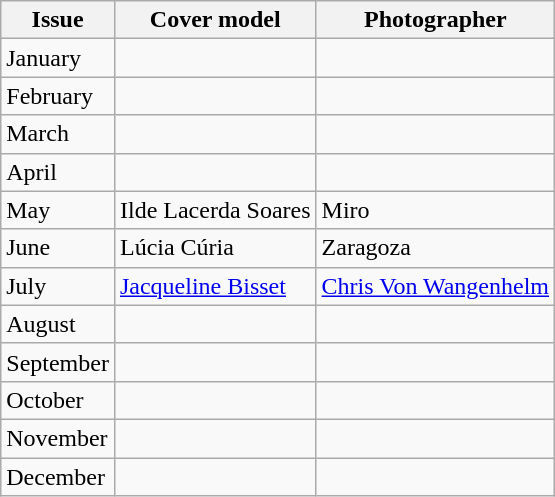<table class="wikitable">
<tr>
<th>Issue</th>
<th>Cover model</th>
<th>Photographer</th>
</tr>
<tr>
<td>January</td>
<td></td>
<td></td>
</tr>
<tr>
<td>February</td>
<td></td>
<td></td>
</tr>
<tr>
<td>March</td>
<td></td>
<td></td>
</tr>
<tr>
<td>April</td>
<td></td>
<td></td>
</tr>
<tr>
<td>May</td>
<td>Ilde Lacerda Soares</td>
<td>Miro</td>
</tr>
<tr>
<td>June</td>
<td>Lúcia Cúria</td>
<td>Zaragoza</td>
</tr>
<tr>
<td>July</td>
<td><a href='#'>Jacqueline Bisset</a></td>
<td><a href='#'>Chris Von Wangenhelm</a></td>
</tr>
<tr>
<td>August</td>
<td></td>
<td></td>
</tr>
<tr>
<td>September</td>
<td></td>
<td></td>
</tr>
<tr>
<td>October</td>
<td></td>
<td></td>
</tr>
<tr>
<td>November</td>
<td></td>
<td></td>
</tr>
<tr>
<td>December</td>
<td></td>
<td></td>
</tr>
</table>
